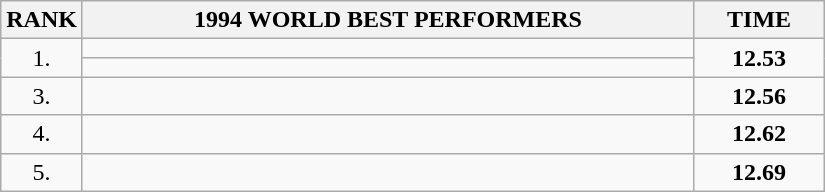<table class=wikitable>
<tr>
<th>RANK</th>
<th align="center" style="width: 25em">1994 WORLD BEST PERFORMERS</th>
<th align="center" style="width: 5em">TIME</th>
</tr>
<tr>
<td rowspan=2 align="center">1.</td>
<td></td>
<td rowspan=2 align="center"><strong>12.53</strong></td>
</tr>
<tr>
<td></td>
</tr>
<tr>
<td align="center">3.</td>
<td></td>
<td align="center"><strong>12.56</strong></td>
</tr>
<tr>
<td align="center">4.</td>
<td></td>
<td align="center"><strong>12.62</strong></td>
</tr>
<tr>
<td align="center">5.</td>
<td></td>
<td align="center"><strong>12.69</strong></td>
</tr>
</table>
